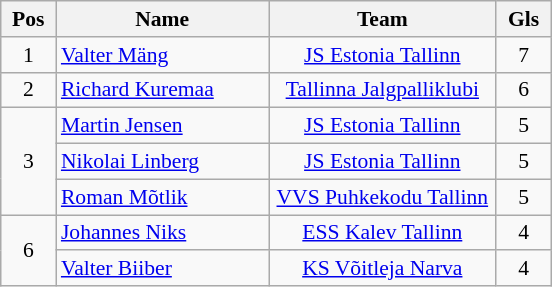<table class="wikitable" style="font-size:90%; text-align:center;">
<tr>
<th width="30">Pos</th>
<th width="135">Name</th>
<th width="145">Team</th>
<th width="30">Gls</th>
</tr>
<tr>
<td>1</td>
<td align=left><a href='#'>Valter Mäng</a></td>
<td><a href='#'>JS Estonia Tallinn</a></td>
<td>7</td>
</tr>
<tr>
<td>2</td>
<td align=left><a href='#'>Richard Kuremaa</a></td>
<td><a href='#'>Tallinna Jalgpalliklubi</a></td>
<td>6</td>
</tr>
<tr>
<td rowspan="3">3</td>
<td align=left><a href='#'>Martin Jensen</a></td>
<td><a href='#'>JS Estonia Tallinn</a></td>
<td>5</td>
</tr>
<tr>
<td align=left><a href='#'>Nikolai Linberg</a></td>
<td><a href='#'>JS Estonia Tallinn</a></td>
<td>5</td>
</tr>
<tr>
<td align=left><a href='#'>Roman Mõtlik</a></td>
<td><a href='#'>VVS Puhkekodu Tallinn</a></td>
<td>5</td>
</tr>
<tr>
<td rowspan="2">6</td>
<td align=left><a href='#'>Johannes Niks</a></td>
<td><a href='#'>ESS Kalev Tallinn</a></td>
<td>4</td>
</tr>
<tr>
<td align=left><a href='#'>Valter Biiber</a></td>
<td><a href='#'>KS Võitleja Narva</a></td>
<td>4</td>
</tr>
</table>
